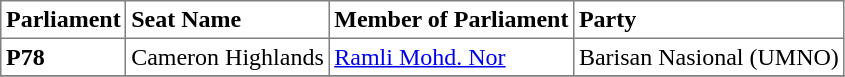<table class="toccolours sortable" border="1" cellpadding="3" style="border-collapse:collapse; text-align: left;">
<tr>
<th align="center">Parliament</th>
<th>Seat Name</th>
<th>Member of Parliament</th>
<th>Party</th>
</tr>
<tr>
<th align="left">P78</th>
<td>Cameron Highlands</td>
<td><a href='#'>Ramli Mohd. Nor</a></td>
<td>Barisan Nasional (UMNO)</td>
</tr>
<tr>
</tr>
</table>
